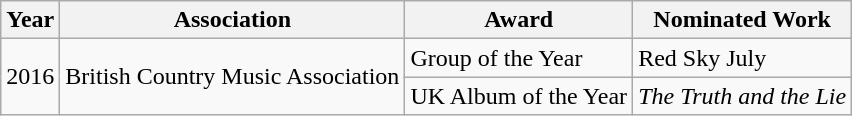<table class="wikitable">
<tr>
<th>Year</th>
<th>Association</th>
<th>Award</th>
<th>Nominated Work</th>
</tr>
<tr>
<td rowspan="2">2016</td>
<td rowspan="2">British Country Music Association</td>
<td>Group of the Year</td>
<td>Red Sky July</td>
</tr>
<tr>
<td>UK Album of the Year</td>
<td><em>The Truth and the Lie</em></td>
</tr>
</table>
